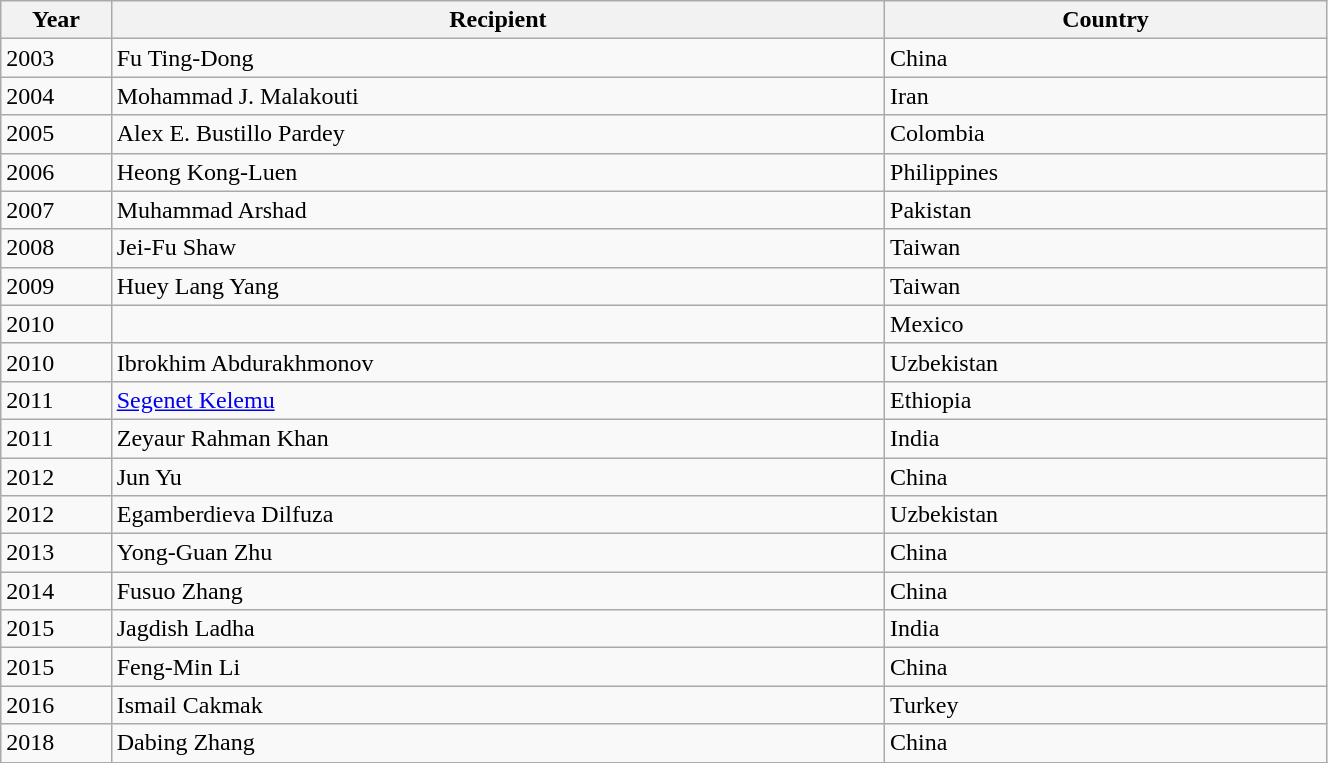<table class="wikitable plainrowheaders sortable" style="width:70%">
<tr>
<th scope="col" style="width:5%">Year</th>
<th scope="col" style="width:35%">Recipient</th>
<th scope="col" style="width:20%">Country</th>
</tr>
<tr>
<td>2003</td>
<td>Fu Ting-Dong</td>
<td>China</td>
</tr>
<tr>
<td>2004</td>
<td>Mohammad J. Malakouti</td>
<td>Iran</td>
</tr>
<tr>
<td>2005</td>
<td>Alex E. Bustillo Pardey</td>
<td>Colombia</td>
</tr>
<tr>
<td>2006</td>
<td>Heong Kong-Luen</td>
<td>Philippines</td>
</tr>
<tr>
<td>2007</td>
<td>Muhammad Arshad</td>
<td>Pakistan</td>
</tr>
<tr>
<td>2008</td>
<td>Jei-Fu Shaw</td>
<td>Taiwan</td>
</tr>
<tr>
<td>2009</td>
<td>Huey Lang Yang</td>
<td>Taiwan</td>
</tr>
<tr>
<td>2010</td>
<td></td>
<td>Mexico</td>
</tr>
<tr>
<td>2010</td>
<td>Ibrokhim Abdurakhmonov</td>
<td>Uzbekistan</td>
</tr>
<tr>
<td>2011</td>
<td><a href='#'>Segenet Kelemu</a></td>
<td>Ethiopia</td>
</tr>
<tr>
<td>2011</td>
<td>Zeyaur Rahman Khan</td>
<td>India</td>
</tr>
<tr>
<td>2012</td>
<td>Jun Yu</td>
<td>China</td>
</tr>
<tr>
<td>2012</td>
<td>Egamberdieva Dilfuza</td>
<td>Uzbekistan</td>
</tr>
<tr>
<td>2013</td>
<td>Yong-Guan Zhu</td>
<td>China</td>
</tr>
<tr>
<td>2014</td>
<td>Fusuo Zhang</td>
<td>China</td>
</tr>
<tr>
<td>2015</td>
<td>Jagdish Ladha</td>
<td>India</td>
</tr>
<tr>
<td>2015</td>
<td>Feng-Min Li</td>
<td>China</td>
</tr>
<tr>
<td>2016</td>
<td>Ismail Cakmak</td>
<td>Turkey</td>
</tr>
<tr>
<td>2018</td>
<td>Dabing Zhang</td>
<td>China</td>
</tr>
<tr>
</tr>
</table>
